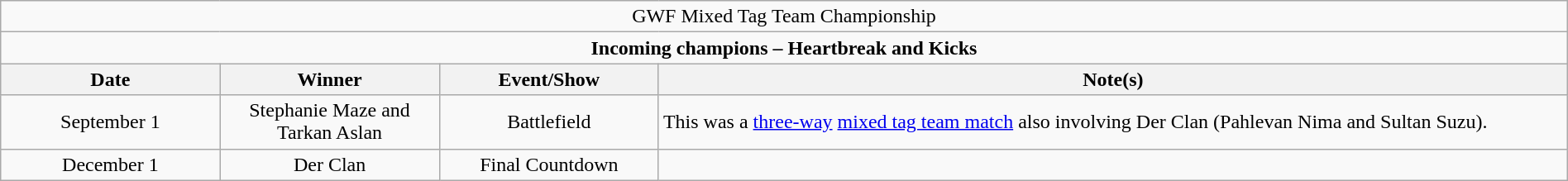<table class="wikitable" style="text-align:center; width:100%;">
<tr>
<td colspan="4" style="text-align: center;">GWF Mixed Tag Team Championship</td>
</tr>
<tr>
<td colspan="4" style="text-align: center;"><strong>Incoming champions – Heartbreak and Kicks </strong></td>
</tr>
<tr>
<th width=14%>Date</th>
<th width=14%>Winner</th>
<th width=14%>Event/Show</th>
<th width=58%>Note(s)</th>
</tr>
<tr>
<td>September 1</td>
<td>Stephanie Maze and Tarkan Aslan</td>
<td>Battlefield</td>
<td align=left>This was a <a href='#'>three-way</a> <a href='#'>mixed tag team match</a> also involving Der Clan (Pahlevan Nima and Sultan Suzu).</td>
</tr>
<tr>
<td>December 1</td>
<td>Der Clan<br></td>
<td>Final Countdown</td>
<td></td>
</tr>
</table>
